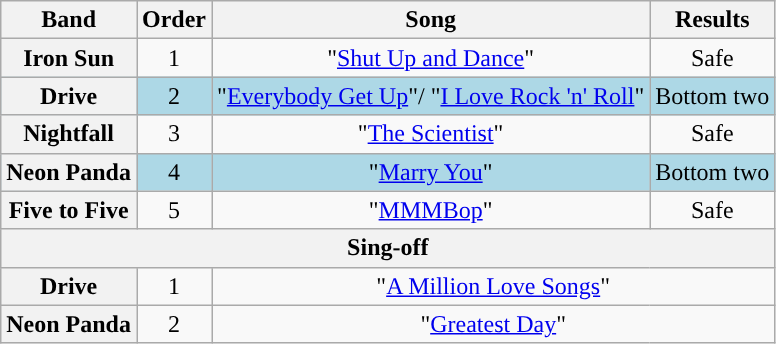<table class="wikitable plainrowheaders" style="text-align:center;">
<tr>
<th scope="col">Band</th>
<th scope="col">Order</th>
<th scope="col">Song</th>
<th scope="col">Results</th>
</tr>
<tr>
<th scope="row">Iron Sun</th>
<td>1</td>
<td>"<a href='#'>Shut Up and Dance</a>"</td>
<td>Safe</td>
</tr>
<tr style="background:lightblue">
<th scope="row">Drive</th>
<td>2</td>
<td>"<a href='#'>Everybody Get Up</a>"/ "<a href='#'>I Love Rock 'n' Roll</a>"</td>
<td>Bottom two</td>
</tr>
<tr>
<th scope="row">Nightfall</th>
<td>3</td>
<td>"<a href='#'>The Scientist</a>"</td>
<td>Safe</td>
</tr>
<tr style="background:lightblue">
<th scope="row">Neon Panda</th>
<td>4</td>
<td>"<a href='#'>Marry You</a>"</td>
<td>Bottom two</td>
</tr>
<tr>
<th scope="row">Five to Five</th>
<td>5</td>
<td>"<a href='#'>MMMBop</a>"</td>
<td>Safe</td>
</tr>
<tr>
<th colspan="4">Sing-off</th>
</tr>
<tr>
<th scope="row">Drive</th>
<td>1</td>
<td colspan="2">"<a href='#'>A Million Love Songs</a>"</td>
</tr>
<tr>
<th scope="row">Neon Panda</th>
<td>2</td>
<td colspan="2">"<a href='#'>Greatest Day</a>"</td>
</tr>
</table>
